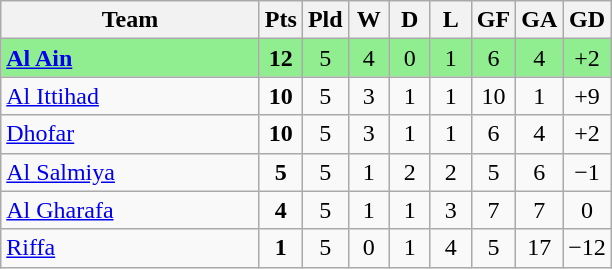<table class="wikitable" style="text-align: center;">
<tr>
<th width="165">Team</th>
<th width="20">Pts</th>
<th width="20">Pld</th>
<th width="20">W</th>
<th width="20">D</th>
<th width="20">L</th>
<th width="20">GF</th>
<th width="20">GA</th>
<th width="20">GD</th>
</tr>
<tr bgcolor=lightgreen>
<td style="text-align:left;"> <strong><a href='#'>Al Ain</a></strong></td>
<td><strong>12</strong></td>
<td>5</td>
<td>4</td>
<td>0</td>
<td>1</td>
<td>6</td>
<td>4</td>
<td>+2</td>
</tr>
<tr>
<td style="text-align:left;"> <a href='#'>Al Ittihad</a></td>
<td><strong>10</strong></td>
<td>5</td>
<td>3</td>
<td>1</td>
<td>1</td>
<td>10</td>
<td>1</td>
<td>+9</td>
</tr>
<tr>
<td style="text-align:left;"> <a href='#'>Dhofar</a></td>
<td><strong>10</strong></td>
<td>5</td>
<td>3</td>
<td>1</td>
<td>1</td>
<td>6</td>
<td>4</td>
<td>+2</td>
</tr>
<tr>
<td style="text-align:left;"> <a href='#'>Al Salmiya</a></td>
<td><strong>5</strong></td>
<td>5</td>
<td>1</td>
<td>2</td>
<td>2</td>
<td>5</td>
<td>6</td>
<td>−1</td>
</tr>
<tr>
<td style="text-align:left;"> <a href='#'>Al Gharafa</a></td>
<td><strong>4</strong></td>
<td>5</td>
<td>1</td>
<td>1</td>
<td>3</td>
<td>7</td>
<td>7</td>
<td>0</td>
</tr>
<tr>
<td style="text-align:left;"> <a href='#'>Riffa</a></td>
<td><strong>1</strong></td>
<td>5</td>
<td>0</td>
<td>1</td>
<td>4</td>
<td>5</td>
<td>17</td>
<td>−12</td>
</tr>
</table>
